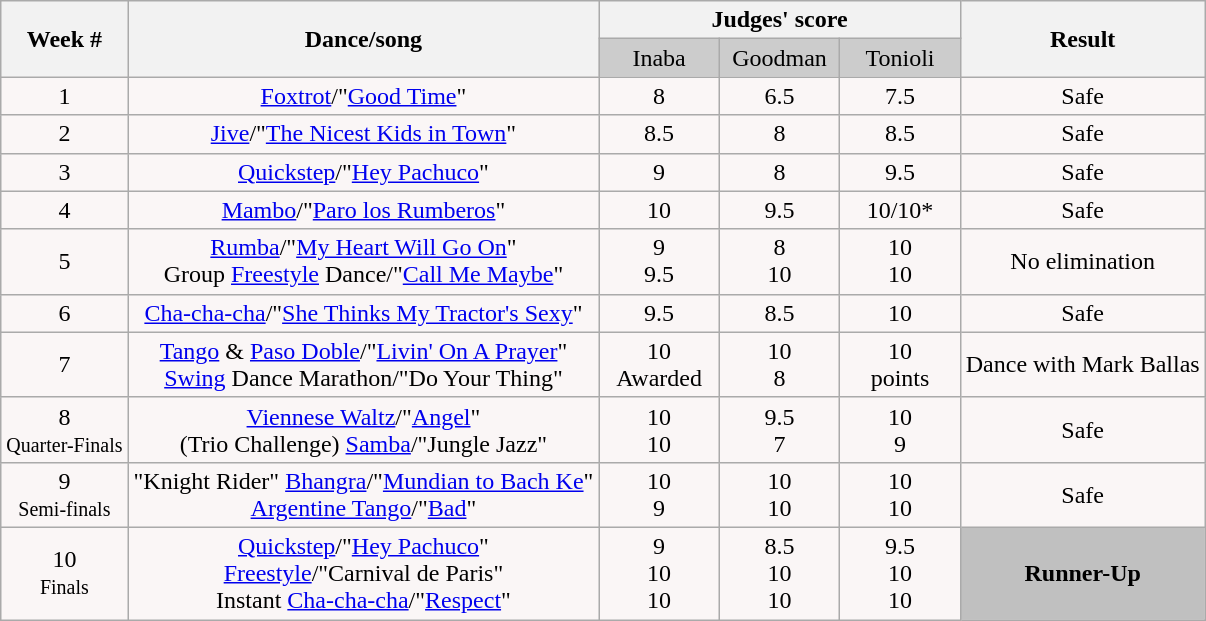<table class="wikitable">
<tr style="text-align: center; ;">
<th rowspan="2">Week #</th>
<th rowspan="2">Dance/song</th>
<th colspan="3">Judges' score</th>
<th rowspan="2">Result</th>
</tr>
<tr style="text-align: center; background:#ccc;">
<td style="width:10%;">Inaba</td>
<td style="width:10%;">Goodman</td>
<td style="width:10%;">Tonioli</td>
</tr>
<tr style="text-align:center; background:#faf6f6;">
<td>1</td>
<td><a href='#'>Foxtrot</a>/"<a href='#'>Good Time</a>"</td>
<td>8</td>
<td>6.5</td>
<td>7.5</td>
<td>Safe</td>
</tr>
<tr style="text-align:center; text-align:center; background:#faf6f6; background:#faf6f6;">
<td>2</td>
<td><a href='#'>Jive</a>/"<a href='#'>The Nicest Kids in Town</a>"</td>
<td>8.5</td>
<td>8</td>
<td>8.5</td>
<td>Safe</td>
</tr>
<tr style="text-align:center; text-align:center; background:#faf6f6; background:#faf6f6;">
<td>3</td>
<td><a href='#'>Quickstep</a>/"<a href='#'>Hey Pachuco</a>"</td>
<td>9</td>
<td>8</td>
<td>9.5</td>
<td>Safe</td>
</tr>
<tr style="text-align:center; text-align:center; background:#faf6f6; background:#faf6f6;">
<td>4</td>
<td><a href='#'>Mambo</a>/"<a href='#'>Paro los Rumberos</a>"</td>
<td>10</td>
<td>9.5</td>
<td>10/10*</td>
<td>Safe</td>
</tr>
<tr style="text-align:center; text-align:center; background:#faf6f6; background:#faf6f6;">
<td>5</td>
<td><a href='#'>Rumba</a>/"<a href='#'>My Heart Will Go On</a>"<br>Group <a href='#'>Freestyle</a> Dance/"<a href='#'>Call Me Maybe</a>"</td>
<td>9<br>9.5</td>
<td>8<br>10</td>
<td>10<br>10</td>
<td>No elimination</td>
</tr>
<tr style="text-align:center; text-align:center; background:#faf6f6; background:#faf6f6;">
<td>6</td>
<td><a href='#'>Cha-cha-cha</a>/"<a href='#'>She Thinks My Tractor's Sexy</a>"</td>
<td>9.5</td>
<td>8.5</td>
<td>10</td>
<td>Safe</td>
</tr>
<tr style="text-align:center; text-align:center; background:#faf6f6; background:#faf6f6;">
<td>7</td>
<td><a href='#'>Tango</a> & <a href='#'>Paso Doble</a>/"<a href='#'>Livin' On A Prayer</a>"<br><a href='#'>Swing</a> Dance Marathon/"Do Your Thing"</td>
<td>10<br>Awarded</td>
<td>10<br>8</td>
<td>10<br>points</td>
<td>Dance with Mark Ballas</td>
</tr>
<tr style="text-align:center; text-align:center; background:#faf6f6; background:#faf6f6;">
<td>8<br><small>Quarter-Finals</small></td>
<td><a href='#'>Viennese Waltz</a>/"<a href='#'>Angel</a>"<br>(Trio Challenge) <a href='#'>Samba</a>/"Jungle Jazz"</td>
<td>10<br>10</td>
<td>9.5<br>7</td>
<td>10<br>9</td>
<td>Safe</td>
</tr>
<tr style="text-align:center; text-align:center; background:#faf6f6; background:#faf6f6;">
<td>9<br><small>Semi-finals</small></td>
<td>"Knight Rider" <a href='#'>Bhangra</a>/"<a href='#'>Mundian to Bach Ke</a>"<br><a href='#'>Argentine Tango</a>/"<a href='#'>Bad</a>"</td>
<td>10<br>9</td>
<td>10<br>10</td>
<td>10<br>10</td>
<td>Safe</td>
</tr>
<tr style="text-align:center; text-align:center; background:#faf6f6; background:#faf6f6;">
<td>10<br><small>Finals</small></td>
<td><a href='#'>Quickstep</a>/"<a href='#'>Hey Pachuco</a>"<br><a href='#'>Freestyle</a>/"Carnival de Paris"<br>Instant <a href='#'>Cha-cha-cha</a>/"<a href='#'>Respect</a>"</td>
<td>9<br>10<br>10</td>
<td>8.5<br>10<br>10</td>
<td>9.5<br>10<br>10</td>
<th style="background:silver;">Runner-Up</th>
</tr>
</table>
